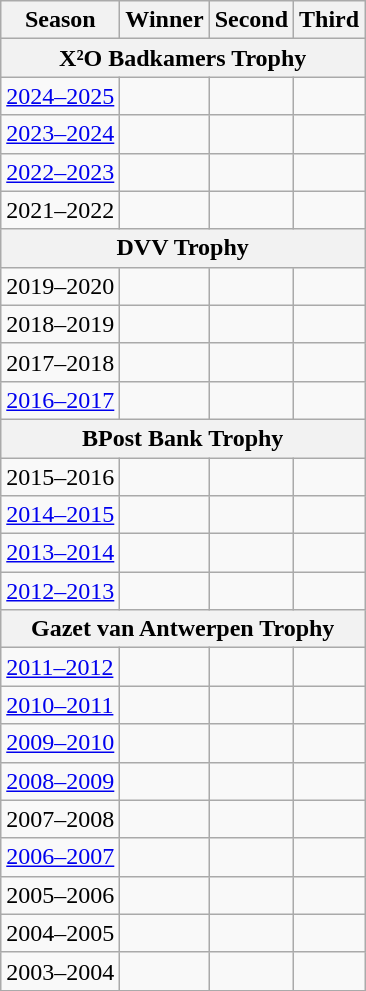<table class="wikitable">
<tr>
<th>Season</th>
<th>Winner</th>
<th>Second</th>
<th>Third</th>
</tr>
<tr>
<th colspan="4">X²O Badkamers Trophy</th>
</tr>
<tr>
<td><a href='#'>2024–2025</a></td>
<td></td>
<td></td>
<td></td>
</tr>
<tr>
<td><a href='#'>2023–2024</a></td>
<td></td>
<td></td>
<td></td>
</tr>
<tr>
<td><a href='#'>2022–2023</a></td>
<td></td>
<td></td>
<td></td>
</tr>
<tr>
<td>2021–2022</td>
<td></td>
<td></td>
<td></td>
</tr>
<tr>
<th colspan="4">DVV Trophy</th>
</tr>
<tr>
<td>2019–2020</td>
<td></td>
<td></td>
<td></td>
</tr>
<tr>
<td>2018–2019</td>
<td></td>
<td></td>
<td></td>
</tr>
<tr>
<td>2017–2018</td>
<td></td>
<td></td>
<td></td>
</tr>
<tr>
<td><a href='#'>2016–2017</a></td>
<td></td>
<td></td>
<td></td>
</tr>
<tr>
<th colspan="4">BPost Bank Trophy</th>
</tr>
<tr>
<td>2015–2016</td>
<td></td>
<td></td>
<td></td>
</tr>
<tr>
<td><a href='#'>2014–2015</a></td>
<td></td>
<td></td>
<td></td>
</tr>
<tr>
<td><a href='#'>2013–2014</a></td>
<td></td>
<td></td>
<td></td>
</tr>
<tr>
<td><a href='#'>2012–2013</a></td>
<td></td>
<td></td>
<td></td>
</tr>
<tr>
<th colspan="4">Gazet van Antwerpen Trophy</th>
</tr>
<tr>
<td><a href='#'>2011–2012</a></td>
<td></td>
<td></td>
<td></td>
</tr>
<tr>
<td><a href='#'>2010–2011</a></td>
<td></td>
<td></td>
<td></td>
</tr>
<tr>
<td><a href='#'>2009–2010</a></td>
<td></td>
<td></td>
<td></td>
</tr>
<tr>
<td><a href='#'>2008–2009</a></td>
<td></td>
<td></td>
<td></td>
</tr>
<tr>
<td>2007–2008</td>
<td></td>
<td></td>
<td></td>
</tr>
<tr>
<td><a href='#'>2006–2007</a></td>
<td></td>
<td></td>
<td></td>
</tr>
<tr>
<td>2005–2006</td>
<td></td>
<td></td>
<td></td>
</tr>
<tr>
<td>2004–2005</td>
<td></td>
<td></td>
<td></td>
</tr>
<tr>
<td>2003–2004</td>
<td></td>
<td></td>
<td></td>
</tr>
</table>
